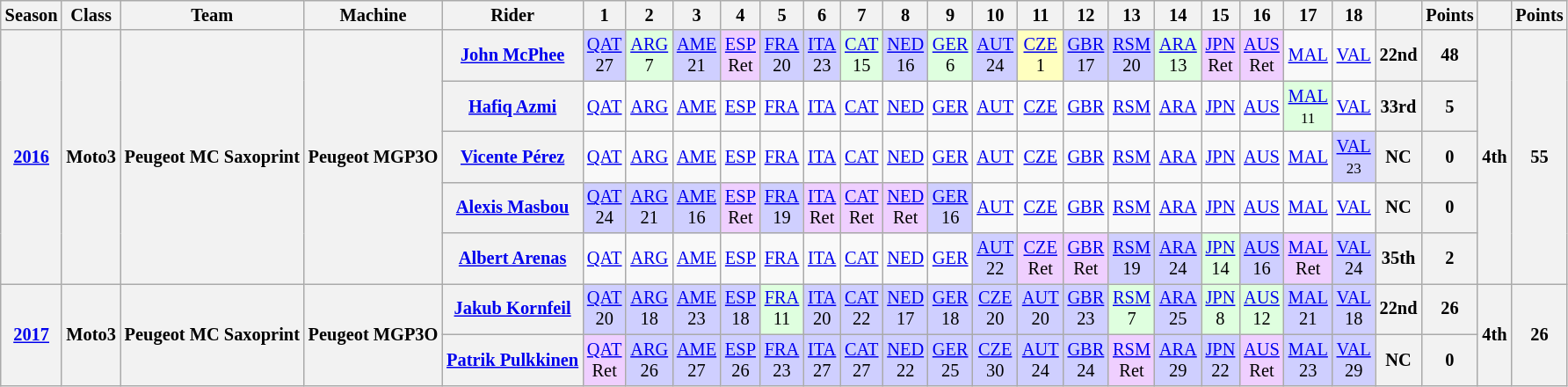<table class="wikitable" style="font-size: 85%; text-align:center">
<tr>
<th>Season</th>
<th>Class</th>
<th>Team</th>
<th>Machine</th>
<th>Rider</th>
<th>1</th>
<th>2</th>
<th>3</th>
<th>4</th>
<th>5</th>
<th>6</th>
<th>7</th>
<th>8</th>
<th>9</th>
<th>10</th>
<th>11</th>
<th>12</th>
<th>13</th>
<th>14</th>
<th>15</th>
<th>16</th>
<th>17</th>
<th>18</th>
<th></th>
<th>Points</th>
<th></th>
<th>Points</th>
</tr>
<tr>
<th rowspan="5"><a href='#'>2016</a></th>
<th rowspan="5">Moto3</th>
<th rowspan="5">Peugeot MC Saxoprint</th>
<th rowspan="5">Peugeot MGP3O</th>
<th> <a href='#'>John McPhee</a></th>
<td style="background:#cfcfff;"><a href='#'>QAT</a><br>27</td>
<td style="background:#dfffdf;"><a href='#'>ARG</a><br>7</td>
<td style="background:#cfcfff;"><a href='#'>AME</a><br>21</td>
<td style="background:#efcfff;"><a href='#'>ESP</a><br>Ret</td>
<td style="background:#cfcfff;"><a href='#'>FRA</a><br>20</td>
<td style="background:#cfcfff;"><a href='#'>ITA</a><br>23</td>
<td style="background:#dfffdf;"><a href='#'>CAT</a><br>15</td>
<td style="background:#cfcfff;"><a href='#'>NED</a><br>16</td>
<td style="background:#dfffdf;"><a href='#'>GER</a><br>6</td>
<td style="background:#cfcfff;"><a href='#'>AUT</a><br>24</td>
<td style="background:#ffffbf;"><a href='#'>CZE</a><br>1</td>
<td style="background:#cfcfff;"><a href='#'>GBR</a><br>17</td>
<td style="background:#cfcfff;"><a href='#'>RSM</a><br>20</td>
<td style="background:#dfffdf;"><a href='#'>ARA</a><br>13</td>
<td style="background:#efcfff;"><a href='#'>JPN</a><br>Ret</td>
<td style="background:#efcfff;"><a href='#'>AUS</a><br>Ret</td>
<td><a href='#'>MAL</a><br></td>
<td><a href='#'>VAL</a><br></td>
<th>22nd</th>
<th>48</th>
<th rowspan="5">4th</th>
<th rowspan="5">55</th>
</tr>
<tr>
<th> <a href='#'>Hafiq Azmi</a></th>
<td><a href='#'>QAT</a><br></td>
<td><a href='#'>ARG</a><br></td>
<td><a href='#'>AME</a><br></td>
<td><a href='#'>ESP</a><br></td>
<td><a href='#'>FRA</a><br></td>
<td><a href='#'>ITA</a><br></td>
<td><a href='#'>CAT</a><br></td>
<td><a href='#'>NED</a><br></td>
<td><a href='#'>GER</a><br></td>
<td><a href='#'>AUT</a><br></td>
<td><a href='#'>CZE</a><br></td>
<td><a href='#'>GBR</a><br></td>
<td><a href='#'>RSM</a><br></td>
<td><a href='#'>ARA</a><br></td>
<td><a href='#'>JPN</a><br></td>
<td><a href='#'>AUS</a><br></td>
<td style="background:#dfffdf;"><a href='#'>MAL</a><br><small>11</small></td>
<td><a href='#'>VAL</a><br></td>
<th>33rd</th>
<th>5</th>
</tr>
<tr>
<th> <a href='#'>Vicente Pérez</a></th>
<td><a href='#'>QAT</a><br></td>
<td><a href='#'>ARG</a><br></td>
<td><a href='#'>AME</a><br></td>
<td><a href='#'>ESP</a><br></td>
<td><a href='#'>FRA</a><br></td>
<td><a href='#'>ITA</a><br></td>
<td><a href='#'>CAT</a><br></td>
<td><a href='#'>NED</a><br></td>
<td><a href='#'>GER</a><br></td>
<td><a href='#'>AUT</a><br></td>
<td><a href='#'>CZE</a><br></td>
<td><a href='#'>GBR</a><br></td>
<td><a href='#'>RSM</a><br></td>
<td><a href='#'>ARA</a><br></td>
<td><a href='#'>JPN</a><br></td>
<td><a href='#'>AUS</a><br></td>
<td><a href='#'>MAL</a><br></td>
<td style="background:#cfcfff;"><a href='#'>VAL</a><br><small>23</small></td>
<th>NC</th>
<th>0</th>
</tr>
<tr>
<th> <a href='#'>Alexis Masbou</a></th>
<td style="background:#cfcfff;"><a href='#'>QAT</a><br>24</td>
<td style="background:#cfcfff;"><a href='#'>ARG</a><br>21</td>
<td style="background:#cfcfff;"><a href='#'>AME</a><br>16</td>
<td style="background:#efcfff;"><a href='#'>ESP</a><br>Ret</td>
<td style="background:#cfcfff;"><a href='#'>FRA</a><br>19</td>
<td style="background:#efcfff;"><a href='#'>ITA</a><br>Ret</td>
<td style="background:#efcfff;"><a href='#'>CAT</a><br>Ret</td>
<td style="background:#efcfff;"><a href='#'>NED</a><br>Ret</td>
<td style="background:#cfcfff;"><a href='#'>GER</a><br>16</td>
<td><a href='#'>AUT</a><br></td>
<td><a href='#'>CZE</a><br></td>
<td><a href='#'>GBR</a><br></td>
<td><a href='#'>RSM</a><br></td>
<td><a href='#'>ARA</a><br></td>
<td><a href='#'>JPN</a><br></td>
<td><a href='#'>AUS</a><br></td>
<td><a href='#'>MAL</a><br></td>
<td><a href='#'>VAL</a><br></td>
<th>NC</th>
<th>0</th>
</tr>
<tr>
<th> <a href='#'>Albert Arenas</a></th>
<td><a href='#'>QAT</a><br></td>
<td><a href='#'>ARG</a><br></td>
<td><a href='#'>AME</a><br></td>
<td><a href='#'>ESP</a><br></td>
<td><a href='#'>FRA</a><br></td>
<td><a href='#'>ITA</a><br></td>
<td><a href='#'>CAT</a><br></td>
<td><a href='#'>NED</a><br></td>
<td><a href='#'>GER</a><br></td>
<td style="background:#cfcfff;"><a href='#'>AUT</a><br>22</td>
<td style="background:#efcfff;"><a href='#'>CZE</a><br>Ret</td>
<td style="background:#efcfff;"><a href='#'>GBR</a><br>Ret</td>
<td style="background:#cfcfff;"><a href='#'>RSM</a><br>19</td>
<td style="background:#cfcfff;"><a href='#'>ARA</a><br>24</td>
<td style="background:#dfffdf;"><a href='#'>JPN</a><br>14</td>
<td style="background:#cfcfff;"><a href='#'>AUS</a><br>16</td>
<td style="background:#efcfff;"><a href='#'>MAL</a><br>Ret</td>
<td style="background:#cfcfff;"><a href='#'>VAL</a><br>24</td>
<th>35th</th>
<th>2</th>
</tr>
<tr>
<th rowspan="2"><a href='#'>2017</a></th>
<th rowspan="2">Moto3</th>
<th rowspan="2">Peugeot MC Saxoprint</th>
<th rowspan="2">Peugeot MGP3O</th>
<th> <a href='#'>Jakub Kornfeil</a></th>
<td style="background:#cfcfff;"><a href='#'>QAT</a><br>20</td>
<td style="background:#cfcfff;"><a href='#'>ARG</a><br>18</td>
<td style="background:#cfcfff;"><a href='#'>AME</a><br>23</td>
<td style="background:#cfcfff;"><a href='#'>ESP</a><br>18</td>
<td style="background:#dfffdf;"><a href='#'>FRA</a><br>11</td>
<td style="background:#cfcfff;"><a href='#'>ITA</a><br>20</td>
<td style="background:#cfcfff;"><a href='#'>CAT</a><br>22</td>
<td style="background:#cfcfff;"><a href='#'>NED</a><br>17</td>
<td style="background:#cfcfff;"><a href='#'>GER</a><br>18</td>
<td style="background:#cfcfff;"><a href='#'>CZE</a><br>20</td>
<td style="background:#cfcfff;"><a href='#'>AUT</a><br>20</td>
<td style="background:#cfcfff;"><a href='#'>GBR</a><br>23</td>
<td style="background:#dfffdf;"><a href='#'>RSM</a><br>7</td>
<td style="background:#cfcfff;"><a href='#'>ARA</a><br>25</td>
<td style="background:#dfffdf;"><a href='#'>JPN</a><br>8</td>
<td style="background:#dfffdf;"><a href='#'>AUS</a><br>12</td>
<td style="background:#cfcfff;"><a href='#'>MAL</a><br>21</td>
<td style="background:#cfcfff;"><a href='#'>VAL</a><br>18</td>
<th>22nd</th>
<th>26</th>
<th rowspan="2">4th</th>
<th rowspan="2">26</th>
</tr>
<tr>
<th> <a href='#'>Patrik Pulkkinen</a></th>
<td style="background:#efcfff;"><a href='#'>QAT</a><br> Ret</td>
<td style="background:#cfcfff;"><a href='#'>ARG</a><br>26</td>
<td style="background:#cfcfff;"><a href='#'>AME</a><br>27</td>
<td style="background:#cfcfff;"><a href='#'>ESP</a><br>26</td>
<td style="background:#cfcfff;"><a href='#'>FRA</a><br>23</td>
<td style="background:#cfcfff;"><a href='#'>ITA</a><br>27</td>
<td style="background:#cfcfff;"><a href='#'>CAT</a><br>27</td>
<td style="background:#cfcfff;"><a href='#'>NED</a><br>22</td>
<td style="background:#cfcfff;"><a href='#'>GER</a><br>25</td>
<td style="background:#cfcfff;"><a href='#'>CZE</a><br>30</td>
<td style="background:#cfcfff;"><a href='#'>AUT</a><br>24</td>
<td style="background:#cfcfff;"><a href='#'>GBR</a><br>24</td>
<td style="background:#efcfff;"><a href='#'>RSM</a><br> Ret</td>
<td style="background:#cfcfff;"><a href='#'>ARA</a><br>29</td>
<td style="background:#cfcfff;"><a href='#'>JPN</a><br>22</td>
<td style="background:#efcfff;"><a href='#'>AUS</a><br> Ret</td>
<td style="background:#cfcfff;"><a href='#'>MAL</a><br>23</td>
<td style="background:#cfcfff;"><a href='#'>VAL</a><br>29</td>
<th>NC</th>
<th>0</th>
</tr>
</table>
